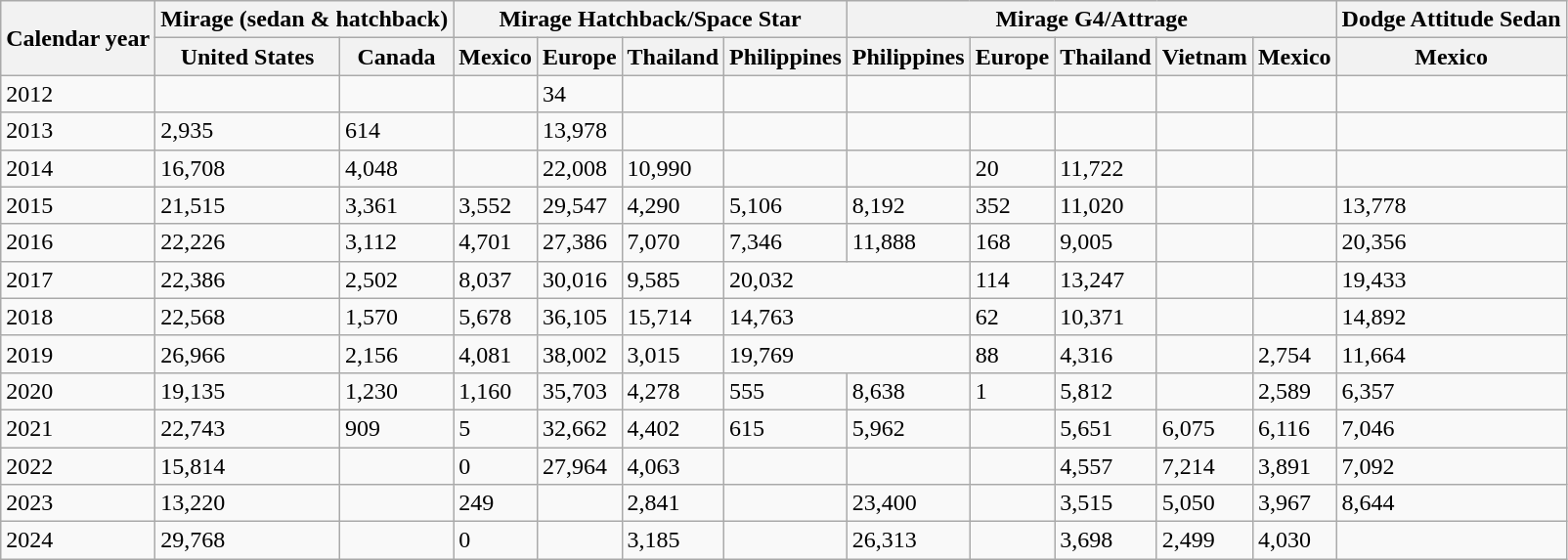<table class="wikitable">
<tr>
<th rowspan="2">Calendar year</th>
<th colspan="2" align="center">Mirage (sedan & hatchback)</th>
<th colspan="4">Mirage Hatchback/Space Star</th>
<th colspan="5">Mirage G4/Attrage</th>
<th>Dodge Attitude Sedan</th>
</tr>
<tr>
<th>United States</th>
<th>Canada</th>
<th>Mexico</th>
<th>Europe</th>
<th>Thailand</th>
<th>Philippines</th>
<th>Philippines</th>
<th>Europe</th>
<th>Thailand</th>
<th>Vietnam</th>
<th align="center">Mexico</th>
<th>Mexico</th>
</tr>
<tr>
<td>2012</td>
<td></td>
<td></td>
<td></td>
<td>34</td>
<td></td>
<td></td>
<td></td>
<td></td>
<td></td>
<td></td>
<td></td>
<td></td>
</tr>
<tr>
<td>2013</td>
<td>2,935</td>
<td>614</td>
<td></td>
<td>13,978</td>
<td></td>
<td></td>
<td></td>
<td></td>
<td></td>
<td></td>
<td></td>
<td></td>
</tr>
<tr>
<td>2014</td>
<td>16,708</td>
<td>4,048</td>
<td></td>
<td>22,008</td>
<td>10,990</td>
<td></td>
<td></td>
<td>20</td>
<td>11,722</td>
<td></td>
<td></td>
<td></td>
</tr>
<tr>
<td>2015</td>
<td>21,515</td>
<td>3,361</td>
<td>3,552</td>
<td>29,547</td>
<td>4,290</td>
<td>5,106</td>
<td>8,192</td>
<td>352</td>
<td>11,020</td>
<td></td>
<td></td>
<td>13,778</td>
</tr>
<tr>
<td>2016</td>
<td>22,226</td>
<td>3,112</td>
<td>4,701</td>
<td>27,386</td>
<td>7,070</td>
<td>7,346</td>
<td>11,888</td>
<td>168</td>
<td>9,005</td>
<td></td>
<td></td>
<td>20,356</td>
</tr>
<tr>
<td>2017</td>
<td>22,386</td>
<td>2,502</td>
<td>8,037</td>
<td>30,016</td>
<td>9,585</td>
<td colspan="2">20,032</td>
<td>114</td>
<td>13,247</td>
<td></td>
<td></td>
<td>19,433</td>
</tr>
<tr>
<td>2018</td>
<td>22,568</td>
<td>1,570</td>
<td>5,678</td>
<td>36,105</td>
<td>15,714</td>
<td colspan="2">14,763</td>
<td>62</td>
<td>10,371</td>
<td></td>
<td></td>
<td>14,892</td>
</tr>
<tr>
<td>2019</td>
<td>26,966</td>
<td>2,156</td>
<td>4,081</td>
<td>38,002</td>
<td>3,015</td>
<td colspan="2">19,769</td>
<td>88</td>
<td>4,316</td>
<td></td>
<td>2,754</td>
<td>11,664</td>
</tr>
<tr>
<td>2020</td>
<td>19,135</td>
<td>1,230</td>
<td>1,160</td>
<td>35,703</td>
<td>4,278</td>
<td>555</td>
<td>8,638</td>
<td>1</td>
<td>5,812</td>
<td></td>
<td>2,589</td>
<td>6,357</td>
</tr>
<tr>
<td>2021</td>
<td>22,743</td>
<td>909</td>
<td>5</td>
<td>32,662</td>
<td>4,402</td>
<td>615</td>
<td>5,962</td>
<td></td>
<td>5,651</td>
<td>6,075</td>
<td>6,116</td>
<td>7,046</td>
</tr>
<tr>
<td>2022</td>
<td>15,814</td>
<td></td>
<td>0</td>
<td>27,964</td>
<td>4,063</td>
<td></td>
<td></td>
<td></td>
<td>4,557</td>
<td>7,214</td>
<td>3,891</td>
<td>7,092</td>
</tr>
<tr>
<td>2023</td>
<td>13,220</td>
<td></td>
<td>249</td>
<td></td>
<td>2,841</td>
<td></td>
<td>23,400</td>
<td></td>
<td>3,515</td>
<td>5,050</td>
<td>3,967</td>
<td>8,644</td>
</tr>
<tr>
<td>2024</td>
<td>29,768</td>
<td></td>
<td>0</td>
<td></td>
<td>3,185</td>
<td></td>
<td>26,313</td>
<td></td>
<td>3,698</td>
<td>2,499</td>
<td>4,030</td>
<td></td>
</tr>
</table>
